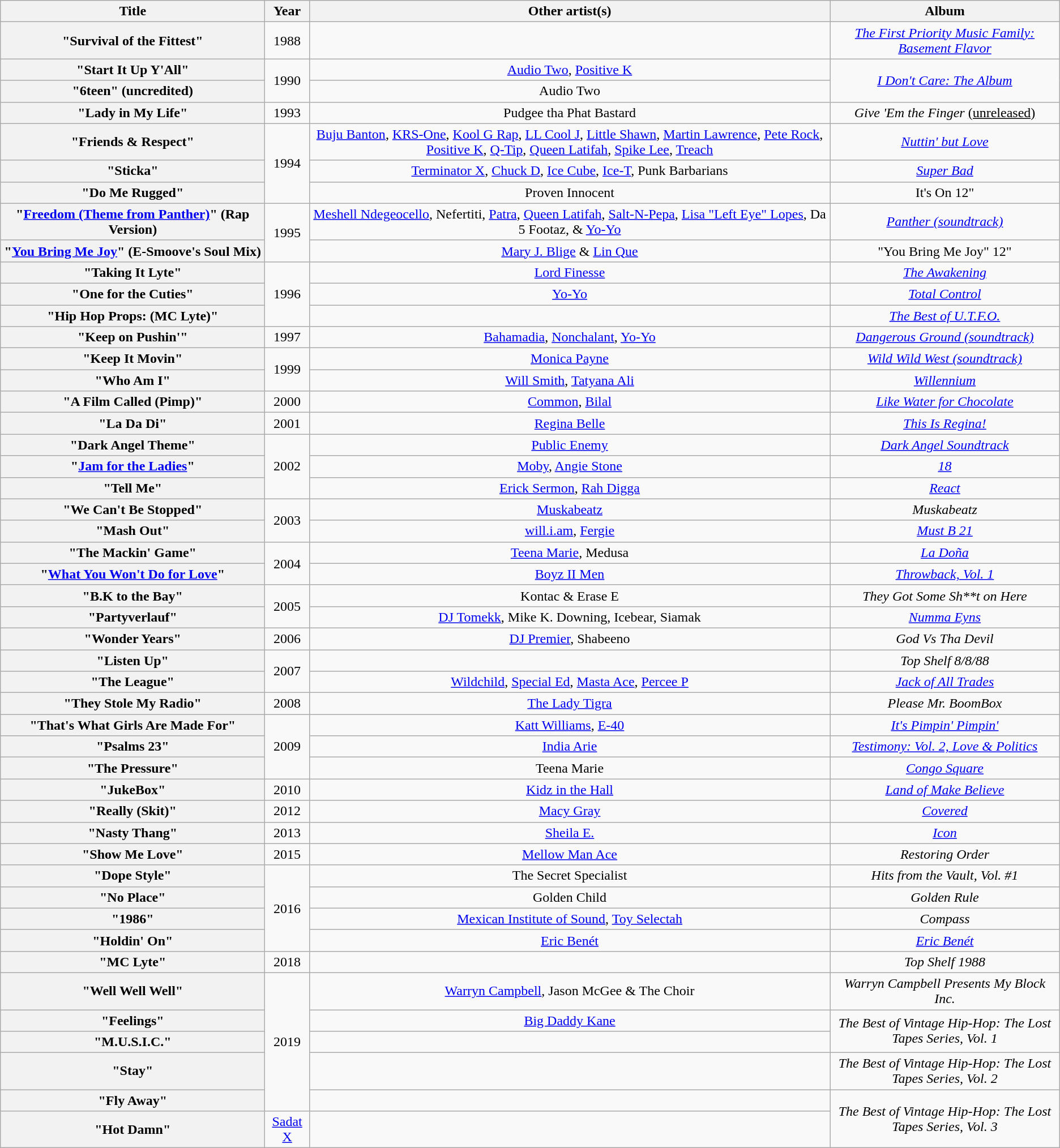<table class="wikitable plainrowheaders" style="text-align:center;">
<tr>
<th scope="col" style="width:19em;">Title</th>
<th scope="col">Year</th>
<th scope="col">Other artist(s)</th>
<th scope="col">Album</th>
</tr>
<tr>
<th scope="row">"Survival of the Fittest"</th>
<td>1988</td>
<td></td>
<td><em><a href='#'>The First Priority Music Family: Basement Flavor</a></em></td>
</tr>
<tr>
<th scope="row">"Start It Up Y'All"</th>
<td rowspan="2">1990</td>
<td><a href='#'>Audio Two</a>, <a href='#'>Positive K</a></td>
<td rowspan="2"><em><a href='#'>I Don't Care: The Album</a></em></td>
</tr>
<tr>
<th scope="row">"6teen" (uncredited)</th>
<td>Audio Two</td>
</tr>
<tr>
<th scope="row">"Lady in My Life"</th>
<td>1993</td>
<td>Pudgee tha Phat Bastard</td>
<td><em>Give 'Em the Finger</em> <u>(unreleased)</u></td>
</tr>
<tr>
<th scope="row">"Friends & Respect"</th>
<td rowspan="3">1994</td>
<td><a href='#'>Buju Banton</a>, <a href='#'>KRS-One</a>, <a href='#'>Kool G Rap</a>, <a href='#'>LL Cool J</a>, <a href='#'>Little Shawn</a>, <a href='#'>Martin Lawrence</a>, <a href='#'>Pete Rock</a>, <a href='#'>Positive K</a>, <a href='#'>Q-Tip</a>, <a href='#'>Queen Latifah</a>, <a href='#'>Spike Lee</a>, <a href='#'>Treach</a></td>
<td><em><a href='#'>Nuttin' but Love</a></em></td>
</tr>
<tr>
<th scope="row">"Sticka"</th>
<td><a href='#'>Terminator X</a>, <a href='#'>Chuck D</a>, <a href='#'>Ice Cube</a>, <a href='#'>Ice-T</a>, Punk Barbarians</td>
<td><em><a href='#'>Super Bad</a></em></td>
</tr>
<tr>
<th scope="row">"Do Me Rugged"</th>
<td>Proven Innocent</td>
<td>It's On 12"</td>
</tr>
<tr>
<th scope="row">"<a href='#'>Freedom (Theme from Panther)</a>" (Rap Version)</th>
<td rowspan="2">1995</td>
<td><a href='#'>Meshell Ndegeocello</a>, Nefertiti, <a href='#'>Patra</a>, <a href='#'>Queen Latifah</a>, <a href='#'>Salt-N-Pepa</a>, <a href='#'>Lisa "Left Eye" Lopes</a>, Da 5 Footaz, & <a href='#'>Yo-Yo</a></td>
<td><em><a href='#'>Panther (soundtrack)</a></em></td>
</tr>
<tr>
<th scope="row">"<a href='#'>You Bring Me Joy</a>" (E-Smoove's Soul Mix)</th>
<td><a href='#'>Mary J. Blige</a> & <a href='#'>Lin Que</a></td>
<td>"You Bring Me Joy" 12"</td>
</tr>
<tr>
<th scope="row">"Taking It Lyte"</th>
<td rowspan="3">1996</td>
<td><a href='#'>Lord Finesse</a></td>
<td><em><a href='#'>The Awakening</a></em></td>
</tr>
<tr>
<th scope="row">"One for the Cuties"</th>
<td><a href='#'>Yo-Yo</a></td>
<td><em><a href='#'>Total Control</a></em></td>
</tr>
<tr>
<th scope="row">"Hip Hop Props: (MC Lyte)"</th>
<td></td>
<td><em><a href='#'>The Best of U.T.F.O.</a></em></td>
</tr>
<tr>
<th scope="row">"Keep on Pushin'"</th>
<td>1997</td>
<td><a href='#'>Bahamadia</a>, <a href='#'>Nonchalant</a>, <a href='#'>Yo-Yo</a></td>
<td><em><a href='#'>Dangerous Ground (soundtrack)</a></em></td>
</tr>
<tr>
<th scope="row">"Keep It Movin"</th>
<td rowspan="2">1999</td>
<td><a href='#'>Monica Payne</a></td>
<td><em><a href='#'>Wild Wild West (soundtrack)</a></em></td>
</tr>
<tr>
<th scope="row">"Who Am I"</th>
<td><a href='#'>Will Smith</a>, <a href='#'>Tatyana Ali</a></td>
<td><em><a href='#'>Willennium</a></em></td>
</tr>
<tr>
<th scope="row">"A Film Called (Pimp)"</th>
<td>2000</td>
<td><a href='#'>Common</a>, <a href='#'>Bilal</a></td>
<td><em><a href='#'>Like Water for Chocolate</a></em></td>
</tr>
<tr>
<th scope="row">"La Da Di"</th>
<td>2001</td>
<td><a href='#'>Regina Belle</a></td>
<td><em><a href='#'>This Is Regina!</a></em></td>
</tr>
<tr>
<th scope="row">"Dark Angel Theme"</th>
<td rowspan="3">2002</td>
<td><a href='#'>Public Enemy</a></td>
<td><em><a href='#'>Dark Angel Soundtrack</a></em></td>
</tr>
<tr>
<th scope="row">"<a href='#'>Jam for the Ladies</a>"</th>
<td><a href='#'>Moby</a>, <a href='#'>Angie Stone</a></td>
<td><em><a href='#'>18</a></em></td>
</tr>
<tr>
<th scope="row">"Tell Me"</th>
<td><a href='#'>Erick Sermon</a>, <a href='#'>Rah Digga</a></td>
<td><em><a href='#'>React</a></em></td>
</tr>
<tr>
<th scope="row">"We Can't Be Stopped"</th>
<td rowspan="2">2003</td>
<td><a href='#'>Muskabeatz</a></td>
<td><em>Muskabeatz</em></td>
</tr>
<tr>
<th scope="row">"Mash Out"</th>
<td><a href='#'>will.i.am</a>, <a href='#'>Fergie</a></td>
<td><em><a href='#'>Must B 21</a></em></td>
</tr>
<tr>
<th scope="row">"The Mackin' Game"</th>
<td rowspan="2">2004</td>
<td><a href='#'>Teena Marie</a>, Medusa</td>
<td><em><a href='#'>La Doña</a></em></td>
</tr>
<tr>
<th scope="row">"<a href='#'>What You Won't Do for Love</a>"</th>
<td><a href='#'>Boyz II Men</a></td>
<td><em><a href='#'>Throwback, Vol. 1</a></em></td>
</tr>
<tr>
<th scope="row">"B.K to the Bay"</th>
<td rowspan="2">2005</td>
<td>Kontac & Erase E</td>
<td><em>They Got Some Sh**t on Here</em></td>
</tr>
<tr>
<th scope="row">"Partyverlauf"</th>
<td><a href='#'>DJ Tomekk</a>, Mike K. Downing, Icebear, Siamak</td>
<td><em><a href='#'>Numma Eyns</a></em></td>
</tr>
<tr>
<th scope="row">"Wonder Years"</th>
<td>2006</td>
<td><a href='#'>DJ Premier</a>, Shabeeno</td>
<td><em>God Vs Tha Devil</em></td>
</tr>
<tr>
<th scope="row">"Listen Up"</th>
<td rowspan="2">2007</td>
<td></td>
<td><em>Top Shelf 8/8/88</em></td>
</tr>
<tr>
<th scope="row">"The League"</th>
<td><a href='#'>Wildchild</a>, <a href='#'>Special Ed</a>, <a href='#'>Masta Ace</a>, <a href='#'>Percee P</a></td>
<td><em><a href='#'>Jack of All Trades</a></em></td>
</tr>
<tr>
<th scope="row">"They Stole My Radio"</th>
<td>2008</td>
<td><a href='#'>The Lady Tigra</a></td>
<td><em>Please Mr. BoomBox</em></td>
</tr>
<tr>
<th scope="row">"That's What Girls Are Made For"</th>
<td rowspan="3">2009</td>
<td><a href='#'>Katt Williams</a>, <a href='#'>E-40</a></td>
<td><em><a href='#'>It's Pimpin' Pimpin'</a></em></td>
</tr>
<tr>
<th scope="row">"Psalms 23"</th>
<td><a href='#'>India Arie</a></td>
<td><em><a href='#'>Testimony: Vol. 2, Love & Politics</a></em></td>
</tr>
<tr>
<th scope="row">"The Pressure"</th>
<td>Teena Marie</td>
<td><em><a href='#'>Congo Square</a></em></td>
</tr>
<tr>
<th scope="row">"JukeBox"</th>
<td>2010</td>
<td><a href='#'>Kidz in the Hall</a></td>
<td><em><a href='#'>Land of Make Believe</a></em></td>
</tr>
<tr>
<th scope="row">"Really (Skit)"</th>
<td>2012</td>
<td><a href='#'>Macy Gray</a></td>
<td><em><a href='#'>Covered</a></em></td>
</tr>
<tr>
<th scope="row">"Nasty Thang"</th>
<td>2013</td>
<td><a href='#'>Sheila E.</a></td>
<td><em><a href='#'>Icon</a></em></td>
</tr>
<tr>
<th scope="row">"Show Me Love"</th>
<td>2015</td>
<td><a href='#'>Mellow Man Ace</a></td>
<td><em>Restoring Order</em></td>
</tr>
<tr>
<th scope="row">"Dope Style"</th>
<td rowspan="4">2016</td>
<td>The Secret Specialist</td>
<td><em>Hits from the Vault, Vol. #1</em></td>
</tr>
<tr>
<th scope="row">"No Place"</th>
<td>Golden Child</td>
<td><em>Golden Rule</em></td>
</tr>
<tr>
<th scope="row">"1986"</th>
<td><a href='#'>Mexican Institute of Sound</a>, <a href='#'>Toy Selectah</a></td>
<td><em>Compass</em></td>
</tr>
<tr>
<th scope="row">"Holdin' On"</th>
<td><a href='#'>Eric Benét</a></td>
<td><em><a href='#'>Eric Benét</a></em></td>
</tr>
<tr>
<th scope="row">"MC Lyte"</th>
<td>2018</td>
<td></td>
<td><em>Top Shelf 1988</em></td>
</tr>
<tr>
<th scope="row">"Well Well Well"</th>
<td rowspan="5">2019</td>
<td><a href='#'>Warryn Campbell</a>, Jason McGee & The Choir</td>
<td><em>Warryn Campbell Presents My Block Inc.</em></td>
</tr>
<tr>
<th scope="row">"Feelings"</th>
<td><a href='#'>Big Daddy Kane</a></td>
<td rowspan="2"><em>The Best of Vintage Hip-Hop: The Lost Tapes Series, Vol. 1</em></td>
</tr>
<tr>
<th scope="row">"M.U.S.I.C."</th>
<td></td>
</tr>
<tr>
<th scope="row">"Stay"</th>
<td></td>
<td><em>The Best of Vintage Hip-Hop: The Lost Tapes Series, Vol. 2</em></td>
</tr>
<tr>
<th scope="row">"Fly Away"</th>
<td></td>
<td rowspan="2"><em>The Best of Vintage Hip-Hop: The Lost Tapes Series, Vol. 3</em></td>
</tr>
<tr>
<th scope="row">"Hot Damn"</th>
<td><a href='#'>Sadat X</a></td>
</tr>
</table>
